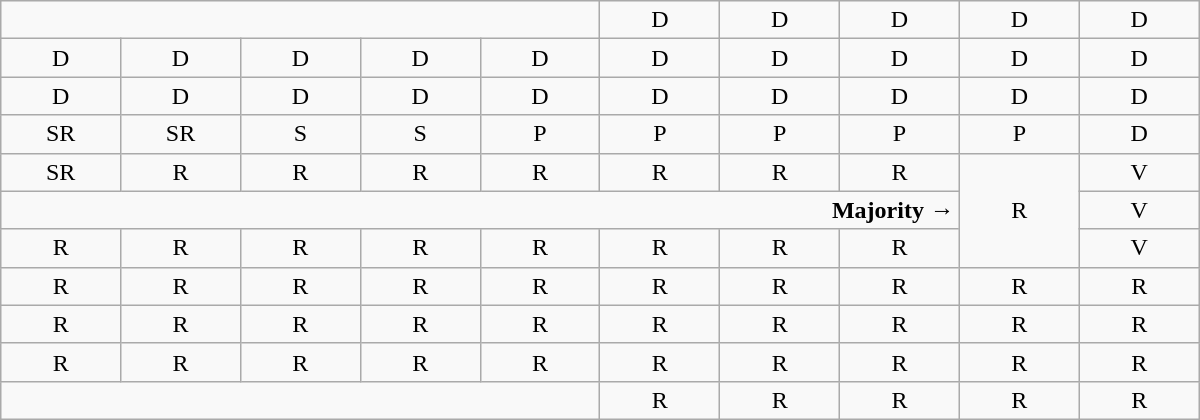<table class="wikitable"  style="text-align:center; width:800px">
<tr>
<td colspan=5></td>
<td>D</td>
<td>D</td>
<td>D</td>
<td>D</td>
<td>D</td>
</tr>
<tr>
<td width=50px >D</td>
<td width=50px >D</td>
<td width=50px >D</td>
<td width=50px >D</td>
<td width=50px >D</td>
<td width=50px >D</td>
<td width=50px >D</td>
<td width=50px >D</td>
<td width=50px >D</td>
<td width=50px >D</td>
</tr>
<tr>
<td>D<br></td>
<td>D<br></td>
<td>D<br></td>
<td>D<br></td>
<td>D<br></td>
<td>D<br></td>
<td>D<br></td>
<td>D<br></td>
<td>D<br></td>
<td>D<br></td>
</tr>
<tr>
<td>SR</td>
<td>SR</td>
<td>S</td>
<td>S</td>
<td>P</td>
<td>P</td>
<td>P</td>
<td>P</td>
<td>P<br></td>
<td>D<br></td>
</tr>
<tr>
<td>SR<br></td>
<td>R<br></td>
<td>R<br></td>
<td>R<br></td>
<td>R<br></td>
<td>R<br></td>
<td>R<br></td>
<td>R<br></td>
<td rowspan=3 >R<br></td>
<td>V</td>
</tr>
<tr style="height:1em">
<td colspan=8 style="text-align:right"><strong>Majority →</strong></td>
<td>V</td>
</tr>
<tr style="height:1em">
<td>R<br></td>
<td>R<br></td>
<td>R<br></td>
<td>R<br></td>
<td>R<br></td>
<td>R<br></td>
<td>R<br></td>
<td>R<br></td>
<td>V</td>
</tr>
<tr>
<td>R<br></td>
<td>R</td>
<td>R</td>
<td>R</td>
<td>R</td>
<td>R</td>
<td>R</td>
<td>R</td>
<td>R</td>
<td>R</td>
</tr>
<tr>
<td>R</td>
<td>R</td>
<td>R</td>
<td>R</td>
<td>R</td>
<td>R</td>
<td>R</td>
<td>R</td>
<td>R</td>
<td>R</td>
</tr>
<tr>
<td>R</td>
<td>R</td>
<td>R</td>
<td>R</td>
<td>R</td>
<td>R</td>
<td>R</td>
<td>R</td>
<td>R</td>
<td>R</td>
</tr>
<tr>
<td colspan=5></td>
<td>R</td>
<td>R</td>
<td>R</td>
<td>R</td>
<td>R</td>
</tr>
</table>
